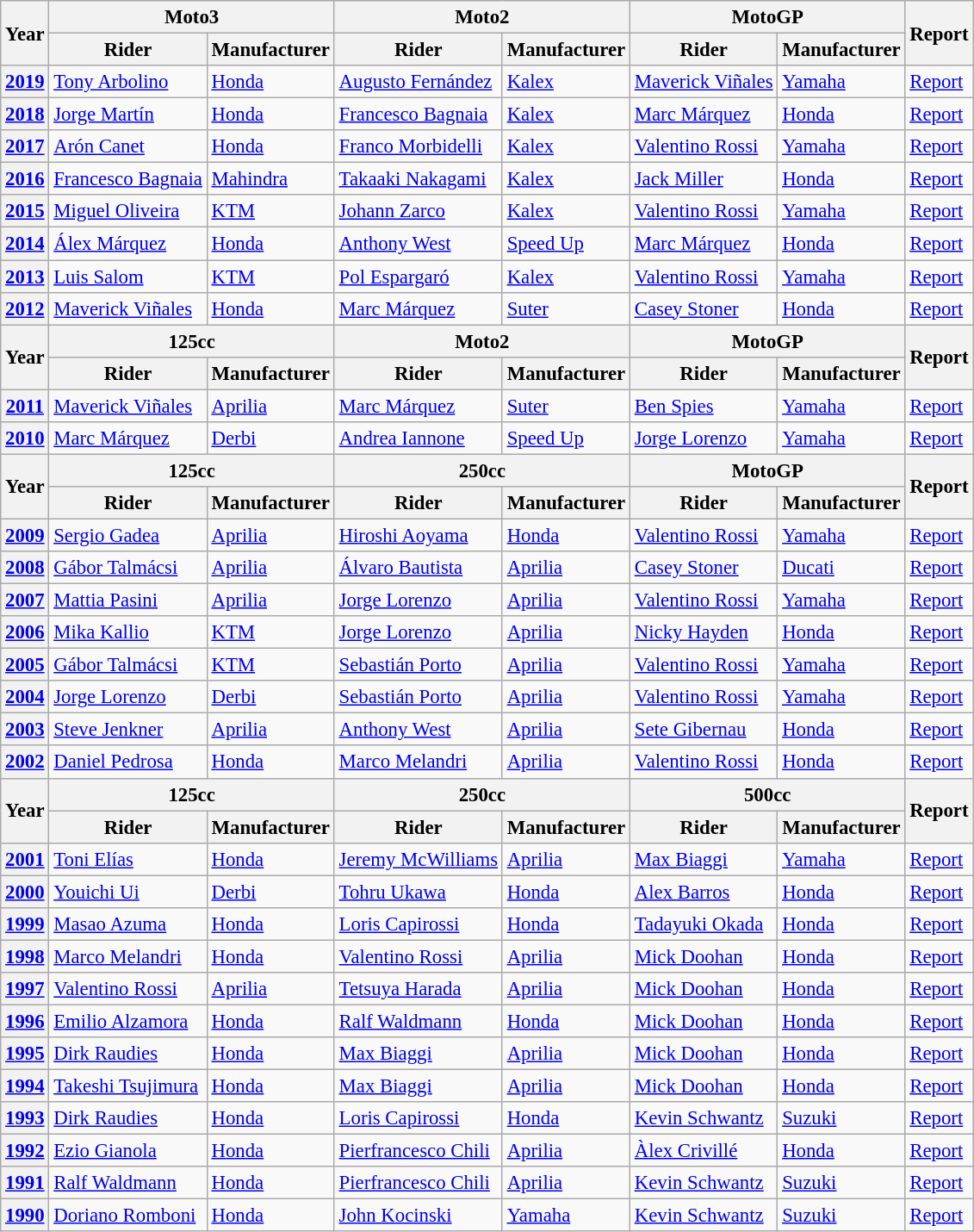<table class="wikitable" style="font-size: 95%;">
<tr>
<th rowspan=2>Year</th>
<th colspan=2>Moto3</th>
<th colspan=2>Moto2</th>
<th colspan=2>MotoGP</th>
<th rowspan=2>Report</th>
</tr>
<tr>
<th>Rider</th>
<th>Manufacturer</th>
<th>Rider</th>
<th>Manufacturer</th>
<th>Rider</th>
<th>Manufacturer</th>
</tr>
<tr>
<th><a href='#'>2019</a></th>
<td> <a href='#'>Tony Arbolino</a></td>
<td><a href='#'>Honda</a></td>
<td> <a href='#'>Augusto Fernández</a></td>
<td><a href='#'>Kalex</a></td>
<td> <a href='#'>Maverick Viñales</a></td>
<td><a href='#'>Yamaha</a></td>
<td><a href='#'>Report</a></td>
</tr>
<tr>
<th><a href='#'>2018</a></th>
<td> <a href='#'>Jorge Martín</a></td>
<td><a href='#'>Honda</a></td>
<td> <a href='#'>Francesco Bagnaia</a></td>
<td><a href='#'>Kalex</a></td>
<td> <a href='#'>Marc Márquez</a></td>
<td><a href='#'>Honda</a></td>
<td><a href='#'>Report</a></td>
</tr>
<tr>
<th><a href='#'>2017</a></th>
<td> <a href='#'>Arón Canet</a></td>
<td><a href='#'>Honda</a></td>
<td> <a href='#'>Franco Morbidelli</a></td>
<td><a href='#'>Kalex</a></td>
<td> <a href='#'>Valentino Rossi</a></td>
<td><a href='#'>Yamaha</a></td>
<td><a href='#'>Report</a></td>
</tr>
<tr>
<th><a href='#'>2016</a></th>
<td> <a href='#'>Francesco Bagnaia</a></td>
<td><a href='#'>Mahindra</a></td>
<td> <a href='#'>Takaaki Nakagami</a></td>
<td><a href='#'>Kalex</a></td>
<td> <a href='#'>Jack Miller</a></td>
<td><a href='#'>Honda</a></td>
<td><a href='#'>Report</a></td>
</tr>
<tr>
<th><a href='#'>2015</a></th>
<td> <a href='#'>Miguel Oliveira</a></td>
<td><a href='#'>KTM</a></td>
<td> <a href='#'>Johann Zarco</a></td>
<td><a href='#'>Kalex</a></td>
<td> <a href='#'>Valentino Rossi</a></td>
<td><a href='#'>Yamaha</a></td>
<td><a href='#'>Report</a></td>
</tr>
<tr>
<th><a href='#'>2014</a></th>
<td> <a href='#'>Álex Márquez</a></td>
<td><a href='#'>Honda</a></td>
<td> <a href='#'>Anthony West</a></td>
<td><a href='#'>Speed Up</a></td>
<td> <a href='#'>Marc Márquez</a></td>
<td><a href='#'>Honda</a></td>
<td><a href='#'>Report</a></td>
</tr>
<tr>
<th><a href='#'>2013</a></th>
<td> <a href='#'>Luis Salom</a></td>
<td><a href='#'>KTM</a></td>
<td> <a href='#'>Pol Espargaró</a></td>
<td><a href='#'>Kalex</a></td>
<td> <a href='#'>Valentino Rossi</a></td>
<td><a href='#'>Yamaha</a></td>
<td><a href='#'>Report</a></td>
</tr>
<tr>
<th><a href='#'>2012</a></th>
<td> <a href='#'>Maverick Viñales</a></td>
<td><a href='#'>Honda</a></td>
<td> <a href='#'>Marc Márquez</a></td>
<td><a href='#'>Suter</a></td>
<td> <a href='#'>Casey Stoner</a></td>
<td><a href='#'>Honda</a></td>
<td><a href='#'>Report</a></td>
</tr>
<tr>
<th rowspan=2>Year</th>
<th colspan=2>125cc</th>
<th colspan=2>Moto2</th>
<th colspan=2>MotoGP</th>
<th rowspan=2>Report</th>
</tr>
<tr>
<th>Rider</th>
<th>Manufacturer</th>
<th>Rider</th>
<th>Manufacturer</th>
<th>Rider</th>
<th>Manufacturer</th>
</tr>
<tr>
<th><a href='#'>2011</a></th>
<td> <a href='#'>Maverick Viñales</a></td>
<td><a href='#'>Aprilia</a></td>
<td> <a href='#'>Marc Márquez</a></td>
<td><a href='#'>Suter</a></td>
<td> <a href='#'>Ben Spies</a></td>
<td><a href='#'>Yamaha</a></td>
<td><a href='#'>Report</a></td>
</tr>
<tr>
<th><a href='#'>2010</a></th>
<td> <a href='#'>Marc Márquez</a></td>
<td><a href='#'>Derbi</a></td>
<td> <a href='#'>Andrea Iannone</a></td>
<td><a href='#'>Speed Up</a></td>
<td> <a href='#'>Jorge Lorenzo</a></td>
<td><a href='#'>Yamaha</a></td>
<td><a href='#'>Report</a></td>
</tr>
<tr>
<th rowspan=2>Year</th>
<th colspan=2>125cc</th>
<th colspan=2>250cc</th>
<th colspan=2>MotoGP</th>
<th rowspan=2>Report</th>
</tr>
<tr>
<th>Rider</th>
<th>Manufacturer</th>
<th>Rider</th>
<th>Manufacturer</th>
<th>Rider</th>
<th>Manufacturer</th>
</tr>
<tr>
<th><a href='#'>2009</a></th>
<td> <a href='#'>Sergio Gadea</a></td>
<td><a href='#'>Aprilia</a></td>
<td> <a href='#'>Hiroshi Aoyama</a></td>
<td><a href='#'>Honda</a></td>
<td> <a href='#'>Valentino Rossi</a></td>
<td><a href='#'>Yamaha</a></td>
<td><a href='#'>Report</a></td>
</tr>
<tr>
<th><a href='#'>2008</a></th>
<td> <a href='#'>Gábor Talmácsi</a></td>
<td><a href='#'>Aprilia</a></td>
<td> <a href='#'>Álvaro Bautista</a></td>
<td><a href='#'>Aprilia</a></td>
<td> <a href='#'>Casey Stoner</a></td>
<td><a href='#'>Ducati</a></td>
<td><a href='#'>Report</a></td>
</tr>
<tr>
<th><a href='#'>2007</a></th>
<td> <a href='#'>Mattia Pasini</a></td>
<td><a href='#'>Aprilia</a></td>
<td> <a href='#'>Jorge Lorenzo</a></td>
<td><a href='#'>Aprilia</a></td>
<td> <a href='#'>Valentino Rossi</a></td>
<td><a href='#'>Yamaha</a></td>
<td><a href='#'>Report</a></td>
</tr>
<tr>
<th><a href='#'>2006</a></th>
<td> <a href='#'>Mika Kallio</a></td>
<td><a href='#'>KTM</a></td>
<td> <a href='#'>Jorge Lorenzo</a></td>
<td><a href='#'>Aprilia</a></td>
<td> <a href='#'>Nicky Hayden</a></td>
<td><a href='#'>Honda</a></td>
<td><a href='#'>Report</a></td>
</tr>
<tr>
<th><a href='#'>2005</a></th>
<td> <a href='#'>Gábor Talmácsi</a></td>
<td><a href='#'>KTM</a></td>
<td> <a href='#'>Sebastián Porto</a></td>
<td><a href='#'>Aprilia</a></td>
<td> <a href='#'>Valentino Rossi</a></td>
<td><a href='#'>Yamaha</a></td>
<td><a href='#'>Report</a></td>
</tr>
<tr>
<th><a href='#'>2004</a></th>
<td> <a href='#'>Jorge Lorenzo</a></td>
<td><a href='#'>Derbi</a></td>
<td> <a href='#'>Sebastián Porto</a></td>
<td><a href='#'>Aprilia</a></td>
<td> <a href='#'>Valentino Rossi</a></td>
<td><a href='#'>Yamaha</a></td>
<td><a href='#'>Report</a></td>
</tr>
<tr>
<th><a href='#'>2003</a></th>
<td> <a href='#'>Steve Jenkner</a></td>
<td><a href='#'>Aprilia</a></td>
<td> <a href='#'>Anthony West</a></td>
<td><a href='#'>Aprilia</a></td>
<td> <a href='#'>Sete Gibernau</a></td>
<td><a href='#'>Honda</a></td>
<td><a href='#'>Report</a></td>
</tr>
<tr>
<th><a href='#'>2002</a></th>
<td> <a href='#'>Daniel Pedrosa</a></td>
<td><a href='#'>Honda</a></td>
<td> <a href='#'>Marco Melandri</a></td>
<td><a href='#'>Aprilia</a></td>
<td> <a href='#'>Valentino Rossi</a></td>
<td><a href='#'>Honda</a></td>
<td><a href='#'>Report</a></td>
</tr>
<tr>
<th rowspan=2>Year</th>
<th colspan=2>125cc</th>
<th colspan=2>250cc</th>
<th colspan=2>500cc</th>
<th rowspan=2>Report</th>
</tr>
<tr>
<th>Rider</th>
<th>Manufacturer</th>
<th>Rider</th>
<th>Manufacturer</th>
<th>Rider</th>
<th>Manufacturer</th>
</tr>
<tr>
<th><a href='#'>2001</a></th>
<td> <a href='#'>Toni Elías</a></td>
<td><a href='#'>Honda</a></td>
<td> <a href='#'>Jeremy McWilliams</a></td>
<td><a href='#'>Aprilia</a></td>
<td> <a href='#'>Max Biaggi</a></td>
<td><a href='#'>Yamaha</a></td>
<td><a href='#'>Report</a></td>
</tr>
<tr>
<th><a href='#'>2000</a></th>
<td> <a href='#'>Youichi Ui</a></td>
<td><a href='#'>Derbi</a></td>
<td> <a href='#'>Tohru Ukawa</a></td>
<td><a href='#'>Honda</a></td>
<td> <a href='#'>Alex Barros</a></td>
<td><a href='#'>Honda</a></td>
<td><a href='#'>Report</a></td>
</tr>
<tr>
<th><a href='#'>1999</a></th>
<td> <a href='#'>Masao Azuma</a></td>
<td><a href='#'>Honda</a></td>
<td> <a href='#'>Loris Capirossi</a></td>
<td><a href='#'>Honda</a></td>
<td> <a href='#'>Tadayuki Okada</a></td>
<td><a href='#'>Honda</a></td>
<td><a href='#'>Report</a></td>
</tr>
<tr>
<th><a href='#'>1998</a></th>
<td> <a href='#'>Marco Melandri</a></td>
<td><a href='#'>Honda</a></td>
<td> <a href='#'>Valentino Rossi</a></td>
<td><a href='#'>Aprilia</a></td>
<td> <a href='#'>Mick Doohan</a></td>
<td><a href='#'>Honda</a></td>
<td><a href='#'>Report</a></td>
</tr>
<tr>
<th><a href='#'>1997</a></th>
<td> <a href='#'>Valentino Rossi</a></td>
<td><a href='#'>Aprilia</a></td>
<td> <a href='#'>Tetsuya Harada</a></td>
<td><a href='#'>Aprilia</a></td>
<td> <a href='#'>Mick Doohan</a></td>
<td><a href='#'>Honda</a></td>
<td><a href='#'>Report</a></td>
</tr>
<tr>
<th><a href='#'>1996</a></th>
<td> <a href='#'>Emilio Alzamora</a></td>
<td><a href='#'>Honda</a></td>
<td> <a href='#'>Ralf Waldmann</a></td>
<td><a href='#'>Honda</a></td>
<td> <a href='#'>Mick Doohan</a></td>
<td><a href='#'>Honda</a></td>
<td><a href='#'>Report</a></td>
</tr>
<tr>
<th><a href='#'>1995</a></th>
<td> <a href='#'>Dirk Raudies</a></td>
<td><a href='#'>Honda</a></td>
<td> <a href='#'>Max Biaggi</a></td>
<td><a href='#'>Aprilia</a></td>
<td> <a href='#'>Mick Doohan</a></td>
<td><a href='#'>Honda</a></td>
<td><a href='#'>Report</a></td>
</tr>
<tr>
<th><a href='#'>1994</a></th>
<td> <a href='#'>Takeshi Tsujimura</a></td>
<td><a href='#'>Honda</a></td>
<td> <a href='#'>Max Biaggi</a></td>
<td><a href='#'>Aprilia</a></td>
<td> <a href='#'>Mick Doohan</a></td>
<td><a href='#'>Honda</a></td>
<td><a href='#'>Report</a></td>
</tr>
<tr>
<th><a href='#'>1993</a></th>
<td> <a href='#'>Dirk Raudies</a></td>
<td><a href='#'>Honda</a></td>
<td> <a href='#'>Loris Capirossi</a></td>
<td><a href='#'>Honda</a></td>
<td> <a href='#'>Kevin Schwantz</a></td>
<td><a href='#'>Suzuki</a></td>
<td><a href='#'>Report</a></td>
</tr>
<tr>
<th><a href='#'>1992</a></th>
<td> <a href='#'>Ezio Gianola</a></td>
<td><a href='#'>Honda</a></td>
<td> <a href='#'>Pierfrancesco Chili</a></td>
<td><a href='#'>Aprilia</a></td>
<td> <a href='#'>Àlex Crivillé</a></td>
<td><a href='#'>Honda</a></td>
<td><a href='#'>Report</a></td>
</tr>
<tr>
<th><a href='#'>1991</a></th>
<td> <a href='#'>Ralf Waldmann</a></td>
<td><a href='#'>Honda</a></td>
<td> <a href='#'>Pierfrancesco Chili</a></td>
<td><a href='#'>Aprilia</a></td>
<td> <a href='#'>Kevin Schwantz</a></td>
<td><a href='#'>Suzuki</a></td>
<td><a href='#'>Report</a></td>
</tr>
<tr>
<th><a href='#'>1990</a></th>
<td> <a href='#'>Doriano Romboni</a></td>
<td><a href='#'>Honda</a></td>
<td> <a href='#'>John Kocinski</a></td>
<td><a href='#'>Yamaha</a></td>
<td> <a href='#'>Kevin Schwantz</a></td>
<td><a href='#'>Suzuki</a></td>
<td><a href='#'>Report</a></td>
</tr>
</table>
